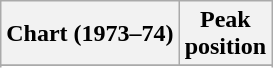<table class="wikitable sortable">
<tr>
<th>Chart (1973–74)</th>
<th>Peak<br>position</th>
</tr>
<tr>
</tr>
<tr>
</tr>
<tr>
</tr>
<tr>
</tr>
</table>
